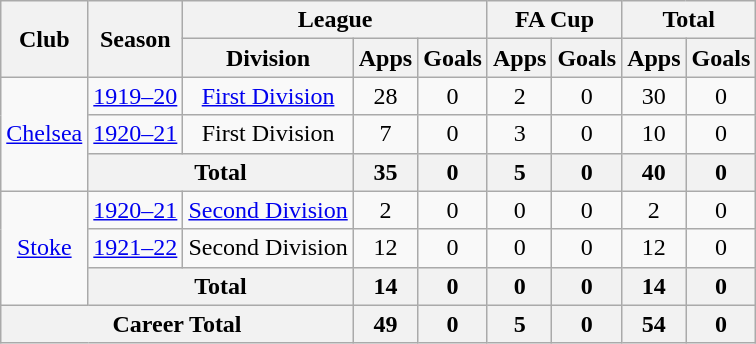<table class="wikitable" style="text-align: center;">
<tr>
<th rowspan="2">Club</th>
<th rowspan="2">Season</th>
<th colspan="3">League</th>
<th colspan="2">FA Cup</th>
<th colspan="2">Total</th>
</tr>
<tr>
<th>Division</th>
<th>Apps</th>
<th>Goals</th>
<th>Apps</th>
<th>Goals</th>
<th>Apps</th>
<th>Goals</th>
</tr>
<tr>
<td rowspan="3"><a href='#'>Chelsea</a></td>
<td><a href='#'>1919–20</a></td>
<td><a href='#'>First Division</a></td>
<td>28</td>
<td>0</td>
<td>2</td>
<td>0</td>
<td>30</td>
<td>0</td>
</tr>
<tr>
<td><a href='#'>1920–21</a></td>
<td>First Division</td>
<td>7</td>
<td>0</td>
<td>3</td>
<td>0</td>
<td>10</td>
<td>0</td>
</tr>
<tr>
<th colspan=2>Total</th>
<th>35</th>
<th>0</th>
<th>5</th>
<th>0</th>
<th>40</th>
<th>0</th>
</tr>
<tr>
<td rowspan="3"><a href='#'>Stoke</a></td>
<td><a href='#'>1920–21</a></td>
<td><a href='#'>Second Division</a></td>
<td>2</td>
<td>0</td>
<td>0</td>
<td>0</td>
<td>2</td>
<td>0</td>
</tr>
<tr>
<td><a href='#'>1921–22</a></td>
<td>Second Division</td>
<td>12</td>
<td>0</td>
<td>0</td>
<td>0</td>
<td>12</td>
<td>0</td>
</tr>
<tr>
<th colspan=2>Total</th>
<th>14</th>
<th>0</th>
<th>0</th>
<th>0</th>
<th>14</th>
<th>0</th>
</tr>
<tr>
<th colspan="3">Career Total</th>
<th>49</th>
<th>0</th>
<th>5</th>
<th>0</th>
<th>54</th>
<th>0</th>
</tr>
</table>
